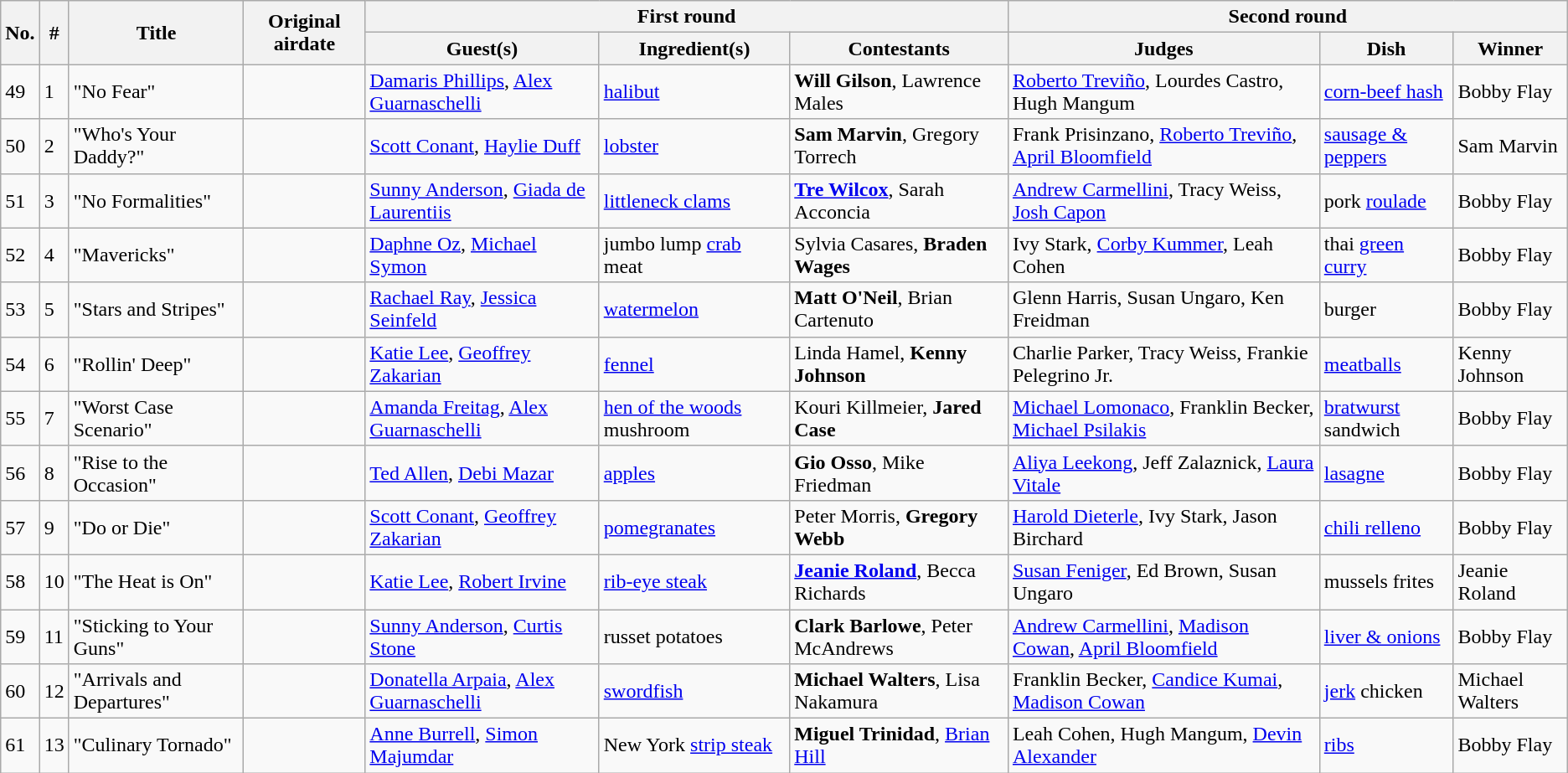<table class="wikitable">
<tr>
<th rowspan="2">No.</th>
<th rowspan="2">#</th>
<th rowspan="2">Title</th>
<th rowspan="2">Original airdate</th>
<th colspan="3">First round</th>
<th colspan="3">Second round</th>
</tr>
<tr>
<th>Guest(s)</th>
<th>Ingredient(s)</th>
<th>Contestants</th>
<th>Judges</th>
<th>Dish</th>
<th>Winner</th>
</tr>
<tr>
<td>49</td>
<td>1</td>
<td>"No Fear"</td>
<td></td>
<td><a href='#'>Damaris Phillips</a>, <a href='#'>Alex Guarnaschelli</a></td>
<td><a href='#'>halibut</a></td>
<td><strong>Will Gilson</strong>, Lawrence Males</td>
<td><a href='#'>Roberto Treviño</a>, Lourdes Castro, Hugh Mangum</td>
<td><a href='#'>corn-beef hash</a></td>
<td>Bobby Flay</td>
</tr>
<tr>
<td>50</td>
<td>2</td>
<td>"Who's Your Daddy?"</td>
<td></td>
<td><a href='#'>Scott Conant</a>, <a href='#'>Haylie Duff</a></td>
<td><a href='#'>lobster</a></td>
<td><strong>Sam Marvin</strong>, Gregory Torrech</td>
<td>Frank Prisinzano, <a href='#'>Roberto Treviño</a>, <a href='#'>April Bloomfield</a></td>
<td><a href='#'>sausage & peppers</a></td>
<td>Sam Marvin</td>
</tr>
<tr>
<td>51</td>
<td>3</td>
<td>"No Formalities"</td>
<td></td>
<td><a href='#'>Sunny Anderson</a>, <a href='#'>Giada de Laurentiis</a></td>
<td><a href='#'>littleneck clams</a></td>
<td><strong><a href='#'>Tre Wilcox</a></strong>, Sarah Acconcia</td>
<td><a href='#'>Andrew Carmellini</a>, Tracy Weiss, <a href='#'>Josh Capon</a></td>
<td>pork <a href='#'>roulade</a></td>
<td>Bobby Flay</td>
</tr>
<tr>
<td>52</td>
<td>4</td>
<td>"Mavericks"</td>
<td></td>
<td><a href='#'>Daphne Oz</a>, <a href='#'>Michael Symon</a></td>
<td>jumbo lump <a href='#'>crab</a> meat</td>
<td>Sylvia Casares, <strong>Braden Wages</strong></td>
<td>Ivy Stark, <a href='#'>Corby Kummer</a>, Leah Cohen</td>
<td>thai <a href='#'>green curry</a></td>
<td>Bobby Flay</td>
</tr>
<tr>
<td>53</td>
<td>5</td>
<td>"Stars and Stripes"</td>
<td></td>
<td><a href='#'>Rachael Ray</a>, <a href='#'>Jessica Seinfeld</a></td>
<td><a href='#'>watermelon</a></td>
<td><strong>Matt O'Neil</strong>, Brian Cartenuto</td>
<td>Glenn Harris, Susan Ungaro, Ken Freidman</td>
<td>burger</td>
<td>Bobby Flay</td>
</tr>
<tr>
<td>54</td>
<td>6</td>
<td>"Rollin' Deep"</td>
<td></td>
<td><a href='#'>Katie Lee</a>, <a href='#'>Geoffrey Zakarian</a></td>
<td><a href='#'>fennel</a></td>
<td>Linda Hamel, <strong>Kenny Johnson</strong></td>
<td>Charlie Parker, Tracy Weiss, Frankie Pelegrino Jr.</td>
<td><a href='#'>meatballs</a></td>
<td>Kenny Johnson</td>
</tr>
<tr>
<td>55</td>
<td>7</td>
<td>"Worst Case Scenario"</td>
<td></td>
<td><a href='#'>Amanda Freitag</a>, <a href='#'>Alex Guarnaschelli</a></td>
<td><a href='#'>hen of the woods</a> mushroom</td>
<td>Kouri Killmeier, <strong>Jared Case</strong></td>
<td><a href='#'>Michael Lomonaco</a>, Franklin Becker, <a href='#'>Michael Psilakis</a></td>
<td><a href='#'>bratwurst</a> sandwich</td>
<td>Bobby Flay</td>
</tr>
<tr>
<td>56</td>
<td>8</td>
<td>"Rise to the Occasion"</td>
<td></td>
<td><a href='#'>Ted Allen</a>, <a href='#'>Debi Mazar</a></td>
<td><a href='#'>apples</a></td>
<td><strong>Gio Osso</strong>, Mike Friedman</td>
<td><a href='#'>Aliya Leekong</a>, Jeff Zalaznick, <a href='#'>Laura Vitale</a></td>
<td><a href='#'>lasagne</a></td>
<td>Bobby Flay</td>
</tr>
<tr>
<td>57</td>
<td>9</td>
<td>"Do or Die"</td>
<td></td>
<td><a href='#'>Scott Conant</a>, <a href='#'>Geoffrey Zakarian</a></td>
<td><a href='#'>pomegranates</a></td>
<td>Peter Morris, <strong>Gregory Webb</strong></td>
<td><a href='#'>Harold Dieterle</a>, Ivy Stark, Jason Birchard</td>
<td><a href='#'>chili relleno</a></td>
<td>Bobby Flay</td>
</tr>
<tr>
<td>58</td>
<td>10</td>
<td>"The Heat is On"</td>
<td></td>
<td><a href='#'>Katie Lee</a>, <a href='#'>Robert Irvine</a></td>
<td><a href='#'>rib-eye steak</a></td>
<td><strong><a href='#'>Jeanie Roland</a></strong>, Becca Richards</td>
<td><a href='#'>Susan Feniger</a>, Ed Brown, Susan Ungaro</td>
<td>mussels frites</td>
<td>Jeanie Roland</td>
</tr>
<tr>
<td>59</td>
<td>11</td>
<td>"Sticking to Your Guns"</td>
<td></td>
<td><a href='#'>Sunny Anderson</a>, <a href='#'>Curtis Stone</a></td>
<td>russet potatoes</td>
<td><strong>Clark Barlowe</strong>, Peter McAndrews</td>
<td><a href='#'>Andrew Carmellini</a>, <a href='#'>Madison Cowan</a>, <a href='#'>April Bloomfield</a></td>
<td><a href='#'>liver & onions</a></td>
<td>Bobby Flay</td>
</tr>
<tr>
<td>60</td>
<td>12</td>
<td>"Arrivals and Departures"</td>
<td></td>
<td><a href='#'>Donatella Arpaia</a>, <a href='#'>Alex Guarnaschelli</a></td>
<td><a href='#'>swordfish</a></td>
<td><strong>Michael Walters</strong>, Lisa Nakamura</td>
<td>Franklin Becker, <a href='#'>Candice Kumai</a>, <a href='#'>Madison Cowan</a></td>
<td><a href='#'>jerk</a> chicken</td>
<td>Michael Walters</td>
</tr>
<tr>
<td>61</td>
<td>13</td>
<td>"Culinary Tornado"</td>
<td></td>
<td><a href='#'>Anne Burrell</a>, <a href='#'>Simon Majumdar</a></td>
<td>New York <a href='#'>strip steak</a></td>
<td><strong>Miguel Trinidad</strong>, <a href='#'>Brian Hill</a></td>
<td>Leah Cohen, Hugh Mangum, <a href='#'>Devin Alexander</a></td>
<td><a href='#'>ribs</a></td>
<td>Bobby Flay</td>
</tr>
</table>
